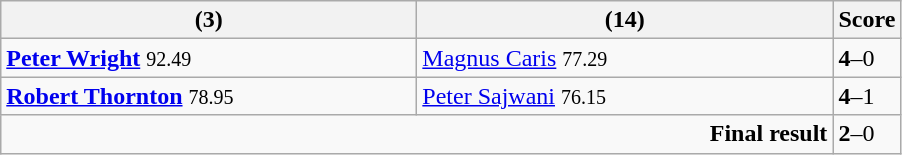<table class="wikitable">
<tr>
<th width=270><strong></strong> (3)</th>
<th width=270> (14)</th>
<th>Score</th>
</tr>
<tr>
<td><strong><a href='#'>Peter Wright</a></strong> <small><span>92.49</span></small></td>
<td><a href='#'>Magnus Caris</a> <small><span>77.29</span></small></td>
<td><strong>4</strong>–0</td>
</tr>
<tr>
<td><strong><a href='#'>Robert Thornton</a></strong> <small><span>78.95</span></small></td>
<td><a href='#'>Peter Sajwani</a> <small><span>76.15</span></small></td>
<td><strong>4</strong>–1</td>
</tr>
<tr>
<td colspan="2" align="right"><strong>Final result</strong></td>
<td><strong>2</strong>–0</td>
</tr>
</table>
